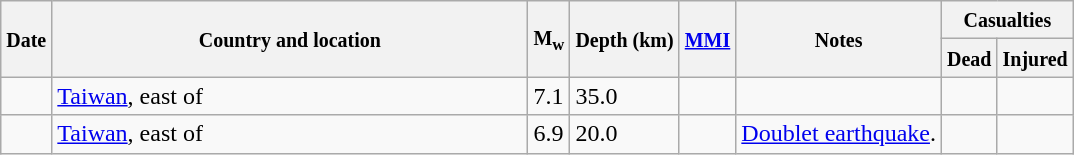<table class="wikitable sortable sort-under" style="border:1px black; margin-left:1em;">
<tr>
<th rowspan="2"><small>Date</small></th>
<th rowspan="2" style="width: 310px"><small>Country and location</small></th>
<th rowspan="2"><small>M<sub>w</sub></small></th>
<th rowspan="2"><small>Depth (km)</small></th>
<th rowspan="2"><small><a href='#'>MMI</a></small></th>
<th rowspan="2" class="unsortable"><small>Notes</small></th>
<th colspan="2"><small>Casualties</small></th>
</tr>
<tr>
<th><small>Dead</small></th>
<th><small>Injured</small></th>
</tr>
<tr>
<td></td>
<td> <a href='#'>Taiwan</a>, east of</td>
<td>7.1</td>
<td>35.0</td>
<td></td>
<td></td>
<td></td>
<td></td>
</tr>
<tr>
<td></td>
<td> <a href='#'>Taiwan</a>, east of</td>
<td>6.9</td>
<td>20.0</td>
<td></td>
<td><a href='#'>Doublet earthquake</a>.</td>
<td></td>
<td></td>
</tr>
</table>
